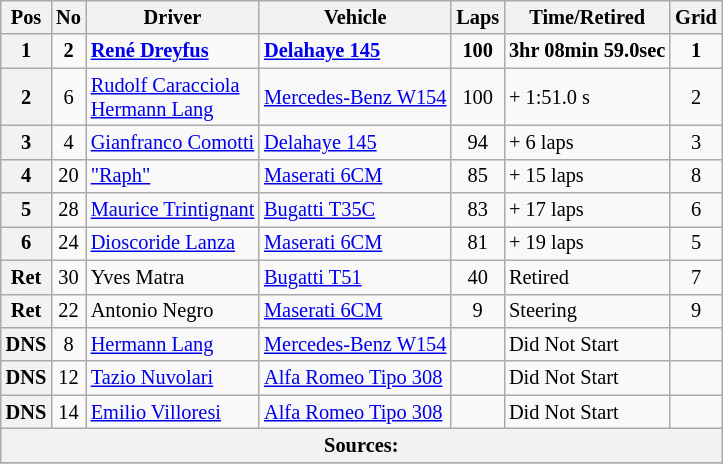<table class="wikitable" style="font-size: 85%;">
<tr>
<th>Pos</th>
<th>No</th>
<th>Driver</th>
<th>Vehicle</th>
<th>Laps</th>
<th>Time/Retired</th>
<th>Grid</th>
</tr>
<tr>
<th>1</th>
<td align="center"><strong>2</strong></td>
<td> <strong><a href='#'>René Dreyfus</a></strong></td>
<td><strong><a href='#'>Delahaye 145</a></strong></td>
<td align="center"><strong>100</strong></td>
<td><strong>3hr 08min 59.0sec</strong></td>
<td align="center"><strong>1</strong></td>
</tr>
<tr>
<th>2</th>
<td align="center">6</td>
<td> <a href='#'>Rudolf Caracciola</a><br> <a href='#'>Hermann Lang</a></td>
<td><a href='#'>Mercedes-Benz W154</a></td>
<td align="center">100</td>
<td>+ 1:51.0 s</td>
<td align="center">2</td>
</tr>
<tr>
<th>3</th>
<td align="center">4</td>
<td> <a href='#'>Gianfranco Comotti</a></td>
<td><a href='#'>Delahaye 145</a></td>
<td align="center">94</td>
<td>+ 6 laps</td>
<td align="center">3</td>
</tr>
<tr>
<th>4</th>
<td align="center">20</td>
<td> <a href='#'>"Raph"</a></td>
<td><a href='#'>Maserati 6CM</a></td>
<td align="center">85</td>
<td>+ 15 laps</td>
<td align="center">8</td>
</tr>
<tr>
<th>5</th>
<td align="center">28</td>
<td> <a href='#'>Maurice Trintignant</a></td>
<td><a href='#'>Bugatti T35C</a></td>
<td align="center">83</td>
<td>+ 17 laps</td>
<td align="center">6</td>
</tr>
<tr>
<th>6</th>
<td align="center">24</td>
<td> <a href='#'>Dioscoride Lanza</a></td>
<td><a href='#'>Maserati 6CM</a></td>
<td align="center">81</td>
<td>+ 19 laps</td>
<td align="center">5</td>
</tr>
<tr>
<th>Ret</th>
<td align="center">30</td>
<td> Yves Matra</td>
<td><a href='#'>Bugatti T51</a></td>
<td align="center">40</td>
<td>Retired</td>
<td align="center">7</td>
</tr>
<tr>
<th>Ret</th>
<td align="center">22</td>
<td> Antonio Negro</td>
<td><a href='#'>Maserati 6CM</a></td>
<td align="center">9</td>
<td>Steering</td>
<td align="center">9</td>
</tr>
<tr>
<th>DNS</th>
<td align="center">8</td>
<td> <a href='#'>Hermann Lang</a></td>
<td><a href='#'>Mercedes-Benz W154</a></td>
<td></td>
<td>Did Not Start</td>
<td></td>
</tr>
<tr>
<th>DNS</th>
<td align="center">12</td>
<td> <a href='#'>Tazio Nuvolari</a></td>
<td><a href='#'>Alfa Romeo Tipo 308</a></td>
<td></td>
<td>Did Not Start</td>
<td></td>
</tr>
<tr>
<th>DNS</th>
<td align="center">14</td>
<td> <a href='#'>Emilio Villoresi</a></td>
<td><a href='#'>Alfa Romeo Tipo 308</a></td>
<td></td>
<td>Did Not Start</td>
<td></td>
</tr>
<tr>
<th colspan="8">Sources: </th>
</tr>
<tr>
</tr>
</table>
